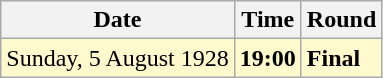<table class="wikitable">
<tr>
<th>Date</th>
<th>Time</th>
<th>Round</th>
</tr>
<tr style=background:lemonchiffon>
<td>Sunday, 5 August 1928</td>
<td><strong>19:00</strong></td>
<td><strong>Final</strong></td>
</tr>
</table>
